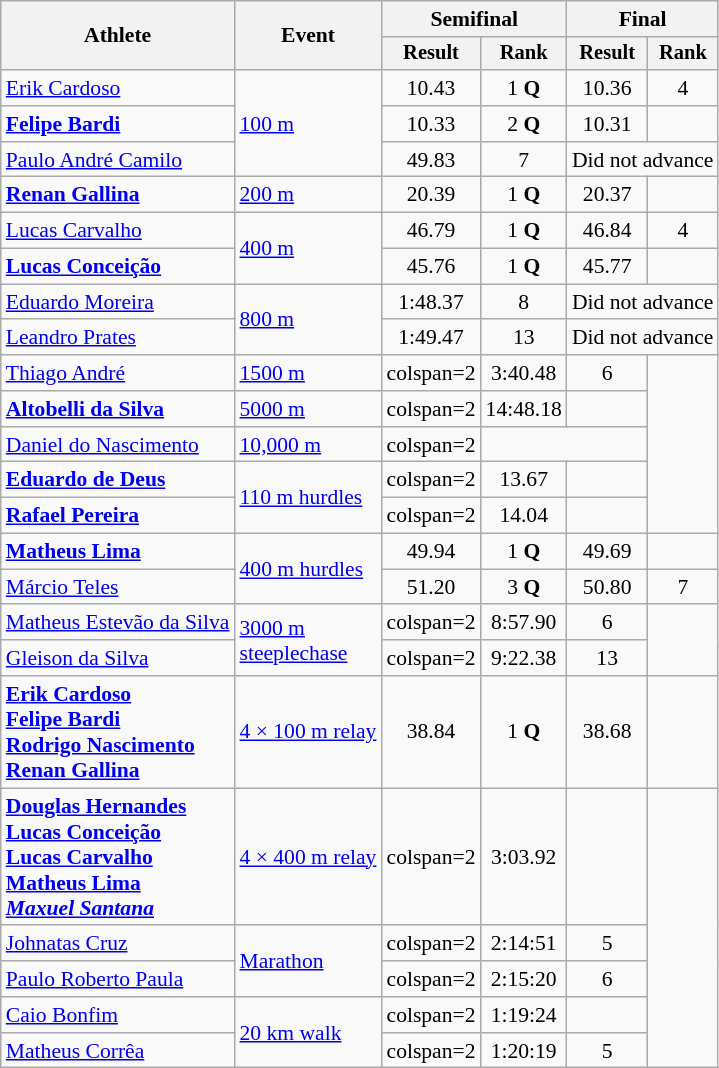<table class="wikitable" style="font-size:90%">
<tr>
<th rowspan="2">Athlete</th>
<th rowspan="2">Event</th>
<th colspan="2">Semifinal</th>
<th colspan="2">Final</th>
</tr>
<tr style="font-size:95%">
<th>Result</th>
<th>Rank</th>
<th>Result</th>
<th>Rank</th>
</tr>
<tr align=center>
<td align=left><a href='#'>Erik Cardoso</a></td>
<td align=left rowspan=3><a href='#'>100 m</a></td>
<td>10.43</td>
<td>1 <strong>Q</strong></td>
<td>10.36</td>
<td>4</td>
</tr>
<tr align=center>
<td align=left><strong><a href='#'>Felipe Bardi</a></strong></td>
<td>10.33</td>
<td>2 <strong>Q</strong></td>
<td>10.31</td>
<td></td>
</tr>
<tr align=center>
<td align=left><a href='#'>Paulo André Camilo</a></td>
<td>49.83</td>
<td>7</td>
<td colspan=2>Did not advance</td>
</tr>
<tr align=center>
<td align=left><strong><a href='#'>Renan Gallina</a></strong></td>
<td align=left><a href='#'>200 m</a></td>
<td>20.39</td>
<td>1 <strong>Q</strong></td>
<td>20.37</td>
<td></td>
</tr>
<tr align=center>
<td align=left><a href='#'>Lucas Carvalho</a></td>
<td align=left rowspan=2><a href='#'>400 m</a></td>
<td>46.79</td>
<td>1 <strong>Q</strong></td>
<td>46.84</td>
<td>4</td>
</tr>
<tr align=center>
<td align=left><strong><a href='#'>Lucas Conceição</a></strong></td>
<td>45.76</td>
<td>1 <strong>Q</strong></td>
<td>45.77</td>
<td></td>
</tr>
<tr align=center>
<td align=left><a href='#'>Eduardo Moreira</a></td>
<td align=left rowspan=2><a href='#'>800 m</a></td>
<td>1:48.37</td>
<td>8</td>
<td colspan=2>Did not advance</td>
</tr>
<tr align=center>
<td align=left><a href='#'>Leandro Prates</a></td>
<td>1:49.47</td>
<td>13</td>
<td colspan=2>Did not advance</td>
</tr>
<tr align=center>
<td align=left><a href='#'>Thiago André</a></td>
<td align=left rowspan=1><a href='#'>1500 m</a></td>
<td>colspan=2 </td>
<td>3:40.48</td>
<td>6</td>
</tr>
<tr align=center>
<td align=left><strong><a href='#'>Altobelli da Silva</a></strong></td>
<td align=left rowspan=1><a href='#'>5000 m</a></td>
<td>colspan=2 </td>
<td>14:48.18</td>
<td></td>
</tr>
<tr align=center>
<td align=left><a href='#'>Daniel do Nascimento</a></td>
<td align=left rowspan=1><a href='#'>10,000 m</a></td>
<td>colspan=2 </td>
<td colspan=2></td>
</tr>
<tr align=center>
<td align=left><strong><a href='#'>Eduardo de Deus</a></strong></td>
<td align=left rowspan=2><a href='#'>110 m hurdles</a></td>
<td>colspan=2 </td>
<td>13.67</td>
<td></td>
</tr>
<tr align=center>
<td align=left><strong><a href='#'>Rafael Pereira</a></strong></td>
<td>colspan=2 </td>
<td>14.04</td>
<td></td>
</tr>
<tr align=center>
<td align=left><strong><a href='#'>Matheus Lima</a></strong></td>
<td align=left rowspan=2><a href='#'>400 m hurdles</a></td>
<td>49.94</td>
<td>1 <strong>Q</strong></td>
<td>49.69</td>
<td></td>
</tr>
<tr align=center>
<td align=left><a href='#'>Márcio Teles</a></td>
<td>51.20</td>
<td>3 <strong>Q</strong></td>
<td>50.80</td>
<td>7</td>
</tr>
<tr align=center>
<td align=left><a href='#'>Matheus Estevão da Silva</a></td>
<td align=left rowspan=2><a href='#'>3000 m<br>steeplechase</a></td>
<td>colspan=2 </td>
<td>8:57.90</td>
<td>6</td>
</tr>
<tr align=center>
<td align=left><a href='#'>Gleison da Silva</a></td>
<td>colspan=2 </td>
<td>9:22.38</td>
<td>13</td>
</tr>
<tr align=center>
<td align=left><strong><a href='#'>Erik Cardoso</a><br><a href='#'>Felipe Bardi</a><br><a href='#'>Rodrigo Nascimento</a><br><a href='#'>Renan Gallina</a></strong></td>
<td align=left><a href='#'>4 × 100 m relay</a></td>
<td>38.84</td>
<td>1 <strong>Q</strong></td>
<td>38.68</td>
<td></td>
</tr>
<tr align=center>
<td align=left><strong><a href='#'>Douglas Hernandes</a><br><a href='#'>Lucas Conceição</a><br><a href='#'>Lucas Carvalho</a><br><a href='#'>Matheus Lima</a><br><em><a href='#'>Maxuel Santana</a><strong><em></td>
<td align=left><a href='#'>4 × 400 m relay</a></td>
<td>colspan=2 </td>
<td>3:03.92</td>
<td></td>
</tr>
<tr align=center>
<td align=left><a href='#'>Johnatas Cruz</a></td>
<td align=left rowspan=2><a href='#'>Marathon</a></td>
<td>colspan=2 </td>
<td>2:14:51</td>
<td>5</td>
</tr>
<tr align=center>
<td align=left><a href='#'>Paulo Roberto Paula</a></td>
<td>colspan=2 </td>
<td>2:15:20</td>
<td>6</td>
</tr>
<tr align=center>
<td align=left></strong><a href='#'>Caio Bonfim</a><strong></td>
<td align=left rowspan=2><a href='#'>20 km walk</a></td>
<td>colspan=2 </td>
<td>1:19:24</td>
<td></td>
</tr>
<tr align=center>
<td align=left><a href='#'>Matheus Corrêa</a></td>
<td>colspan=2 </td>
<td>1:20:19</td>
<td>5</td>
</tr>
</table>
